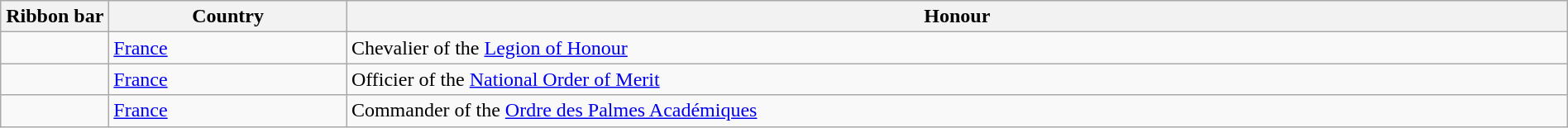<table class="wikitable" style="width:100%;">
<tr>
<th style="width:80px;">Ribbon bar</th>
<th>Country</th>
<th>Honour</th>
</tr>
<tr>
<td></td>
<td><a href='#'>France</a></td>
<td>Chevalier of the <a href='#'>Legion of Honour</a></td>
</tr>
<tr>
<td></td>
<td><a href='#'>France</a></td>
<td>Officier of the <a href='#'>National Order of Merit</a></td>
</tr>
<tr>
<td></td>
<td><a href='#'>France</a></td>
<td>Commander of the <a href='#'>Ordre des Palmes Académiques</a></td>
</tr>
</table>
